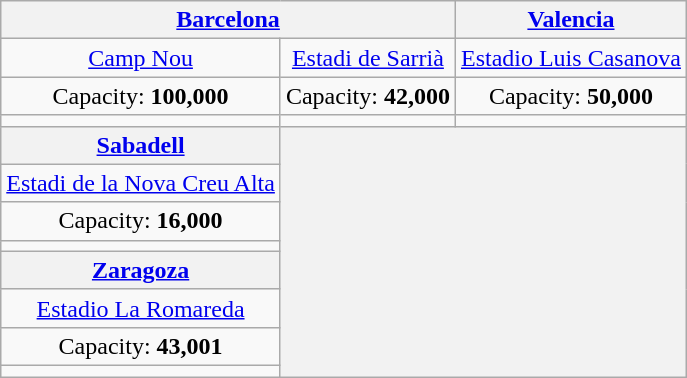<table class="wikitable" style="text-align:center">
<tr>
<th colspan=2><a href='#'>Barcelona</a></th>
<th><a href='#'>Valencia</a></th>
</tr>
<tr>
<td><a href='#'>Camp Nou</a></td>
<td><a href='#'>Estadi de Sarrià</a></td>
<td><a href='#'>Estadio Luis Casanova</a></td>
</tr>
<tr>
<td>Capacity: <strong>100,000</strong></td>
<td>Capacity: <strong>42,000</strong></td>
<td>Capacity: <strong>50,000</strong></td>
</tr>
<tr>
<td></td>
<td></td>
<td></td>
</tr>
<tr>
<th><a href='#'>Sabadell</a></th>
<th rowspan=8 colspan=2></th>
</tr>
<tr>
<td><a href='#'>Estadi de la Nova Creu Alta</a></td>
</tr>
<tr>
<td>Capacity: <strong>16,000</strong></td>
</tr>
<tr>
<td></td>
</tr>
<tr>
<th><a href='#'>Zaragoza</a></th>
</tr>
<tr>
<td><a href='#'>Estadio La Romareda</a></td>
</tr>
<tr>
<td>Capacity: <strong>43,001</strong></td>
</tr>
<tr>
<td></td>
</tr>
</table>
